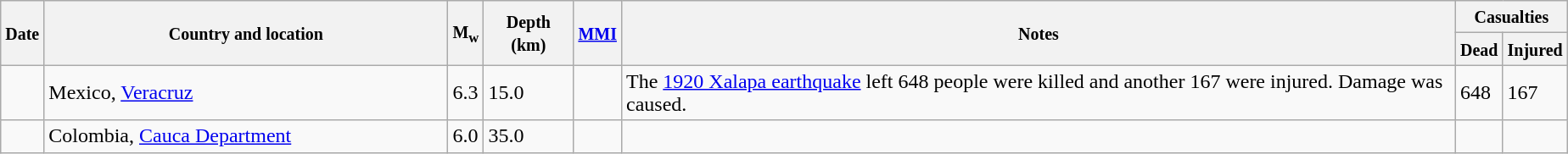<table class="wikitable sortable sort-under" style="border:1px black; margin-left:1em;">
<tr>
<th rowspan="2"><small>Date</small></th>
<th rowspan="2" style="width: 310px"><small>Country and location</small></th>
<th rowspan="2"><small>M<sub>w</sub></small></th>
<th rowspan="2"><small>Depth (km)</small></th>
<th rowspan="2"><small><a href='#'>MMI</a></small></th>
<th rowspan="2" class="unsortable"><small>Notes</small></th>
<th colspan="2"><small>Casualties</small></th>
</tr>
<tr>
<th><small>Dead</small></th>
<th><small>Injured</small></th>
</tr>
<tr>
<td></td>
<td>Mexico, <a href='#'>Veracruz</a></td>
<td>6.3</td>
<td>15.0</td>
<td></td>
<td>The <a href='#'>1920 Xalapa earthquake</a> left 648 people were killed and another 167 were injured. Damage was caused.</td>
<td>648</td>
<td>167</td>
</tr>
<tr>
<td></td>
<td>Colombia, <a href='#'>Cauca Department</a></td>
<td>6.0</td>
<td>35.0</td>
<td></td>
<td></td>
<td></td>
<td></td>
</tr>
</table>
